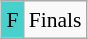<table class="wikitable" style="margin:0.5em auto; font-size:90%; line-height:1.25em;">
<tr>
<td bgcolor="#48D1CC" align=center>F</td>
<td>Finals</td>
</tr>
</table>
